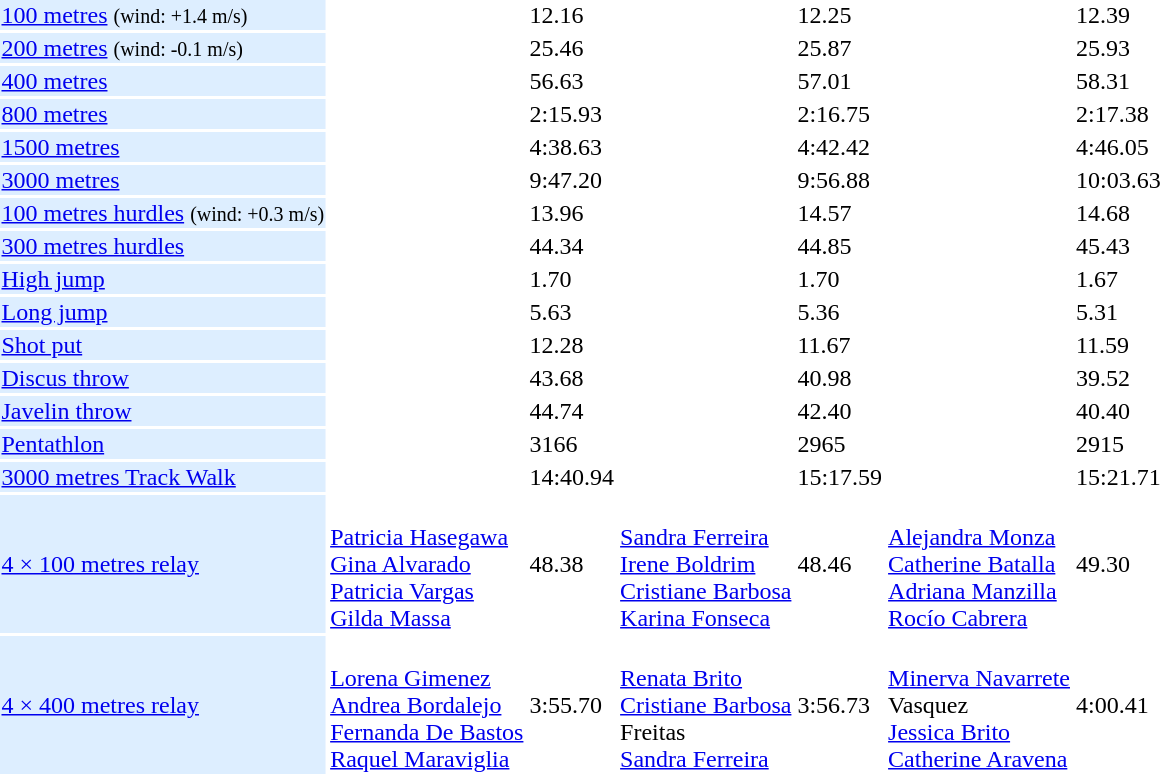<table>
<tr>
<td bgcolor = DDEEFF><a href='#'>100 metres</a> <small>(wind: +1.4 m/s)</small></td>
<td></td>
<td>12.16</td>
<td></td>
<td>12.25</td>
<td></td>
<td>12.39</td>
</tr>
<tr>
<td bgcolor = DDEEFF><a href='#'>200 metres</a> <small>(wind: -0.1 m/s)</small></td>
<td></td>
<td>25.46</td>
<td></td>
<td>25.87</td>
<td></td>
<td>25.93</td>
</tr>
<tr>
<td bgcolor = DDEEFF><a href='#'>400 metres</a></td>
<td></td>
<td>56.63</td>
<td></td>
<td>57.01</td>
<td></td>
<td>58.31</td>
</tr>
<tr>
<td bgcolor = DDEEFF><a href='#'>800 metres</a></td>
<td></td>
<td>2:15.93</td>
<td></td>
<td>2:16.75</td>
<td></td>
<td>2:17.38</td>
</tr>
<tr>
<td bgcolor = DDEEFF><a href='#'>1500 metres</a></td>
<td></td>
<td>4:38.63</td>
<td></td>
<td>4:42.42</td>
<td></td>
<td>4:46.05</td>
</tr>
<tr>
<td bgcolor = DDEEFF><a href='#'>3000 metres</a></td>
<td></td>
<td>9:47.20</td>
<td></td>
<td>9:56.88</td>
<td></td>
<td>10:03.63</td>
</tr>
<tr>
<td bgcolor = DDEEFF><a href='#'>100 metres hurdles</a> <small>(wind: +0.3 m/s)</small></td>
<td></td>
<td>13.96</td>
<td></td>
<td>14.57</td>
<td></td>
<td>14.68</td>
</tr>
<tr>
<td bgcolor = DDEEFF><a href='#'>300 metres hurdles</a></td>
<td></td>
<td>44.34</td>
<td></td>
<td>44.85</td>
<td></td>
<td>45.43</td>
</tr>
<tr>
<td bgcolor = DDEEFF><a href='#'>High jump</a></td>
<td></td>
<td>1.70</td>
<td></td>
<td>1.70</td>
<td></td>
<td>1.67</td>
</tr>
<tr>
<td bgcolor = DDEEFF><a href='#'>Long jump</a></td>
<td></td>
<td>5.63</td>
<td></td>
<td>5.36</td>
<td></td>
<td>5.31</td>
</tr>
<tr>
<td bgcolor = DDEEFF><a href='#'>Shot put</a></td>
<td></td>
<td>12.28</td>
<td></td>
<td>11.67</td>
<td></td>
<td>11.59</td>
</tr>
<tr>
<td bgcolor = DDEEFF><a href='#'>Discus throw</a></td>
<td></td>
<td>43.68</td>
<td></td>
<td>40.98</td>
<td></td>
<td>39.52</td>
</tr>
<tr>
<td bgcolor = DDEEFF><a href='#'>Javelin throw</a></td>
<td></td>
<td>44.74</td>
<td></td>
<td>42.40</td>
<td></td>
<td>40.40</td>
</tr>
<tr>
<td bgcolor = DDEEFF><a href='#'>Pentathlon</a></td>
<td></td>
<td>3166</td>
<td></td>
<td>2965</td>
<td></td>
<td>2915</td>
</tr>
<tr>
<td bgcolor = DDEEFF><a href='#'>3000 metres Track Walk</a></td>
<td></td>
<td>14:40.94</td>
<td></td>
<td>15:17.59</td>
<td></td>
<td>15:21.71</td>
</tr>
<tr>
<td bgcolor = DDEEFF><a href='#'>4 × 100 metres relay</a></td>
<td> <br> <a href='#'>Patricia Hasegawa</a> <br> <a href='#'>Gina Alvarado</a> <br> <a href='#'>Patricia Vargas</a> <br> <a href='#'>Gilda Massa</a></td>
<td>48.38</td>
<td> <br> <a href='#'>Sandra Ferreira</a> <br> <a href='#'>Irene Boldrim</a> <br> <a href='#'>Cristiane Barbosa</a> <br> <a href='#'>Karina Fonseca</a></td>
<td>48.46</td>
<td> <br> <a href='#'>Alejandra Monza</a> <br> <a href='#'>Catherine Batalla</a> <br> <a href='#'>Adriana Manzilla</a> <br> <a href='#'>Rocío Cabrera</a></td>
<td>49.30</td>
</tr>
<tr>
<td bgcolor = DDEEFF><a href='#'>4 × 400 metres relay</a></td>
<td> <br> <a href='#'>Lorena Gimenez</a> <br> <a href='#'>Andrea Bordalejo</a> <br> <a href='#'>Fernanda De Bastos</a> <br> <a href='#'>Raquel Maraviglia</a></td>
<td>3:55.70</td>
<td> <br> <a href='#'>Renata Brito</a> <br> <a href='#'>Cristiane Barbosa</a> <br> Freitas <br> <a href='#'>Sandra Ferreira</a></td>
<td>3:56.73</td>
<td> <br> <a href='#'>Minerva Navarrete</a> <br> Vasquez <br> <a href='#'>Jessica Brito</a> <br> <a href='#'>Catherine Aravena</a></td>
<td>4:00.41</td>
</tr>
</table>
